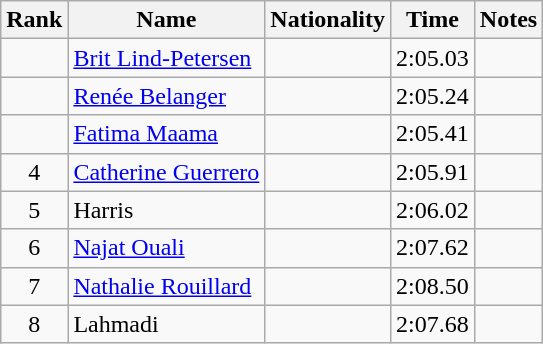<table class="wikitable sortable" style="text-align:center">
<tr>
<th>Rank</th>
<th>Name</th>
<th>Nationality</th>
<th>Time</th>
<th>Notes</th>
</tr>
<tr>
<td></td>
<td align=left><a href='#'>Brit Lind-Petersen</a></td>
<td align=left></td>
<td>2:05.03</td>
<td></td>
</tr>
<tr>
<td></td>
<td align=left><a href='#'>Renée Belanger</a></td>
<td align=left></td>
<td>2:05.24</td>
<td></td>
</tr>
<tr>
<td></td>
<td align=left><a href='#'>Fatima Maama</a></td>
<td align=left></td>
<td>2:05.41</td>
<td></td>
</tr>
<tr>
<td>4</td>
<td align=left><a href='#'>Catherine Guerrero</a></td>
<td align=left></td>
<td>2:05.91</td>
<td></td>
</tr>
<tr>
<td>5</td>
<td align=left>Harris</td>
<td align=left></td>
<td>2:06.02</td>
<td></td>
</tr>
<tr>
<td>6</td>
<td align=left><a href='#'>Najat Ouali</a></td>
<td align=left></td>
<td>2:07.62</td>
<td></td>
</tr>
<tr>
<td>7</td>
<td align=left><a href='#'>Nathalie Rouillard</a></td>
<td align=left></td>
<td>2:08.50</td>
<td></td>
</tr>
<tr>
<td>8</td>
<td align=left>Lahmadi</td>
<td align=left></td>
<td>2:07.68</td>
<td></td>
</tr>
</table>
